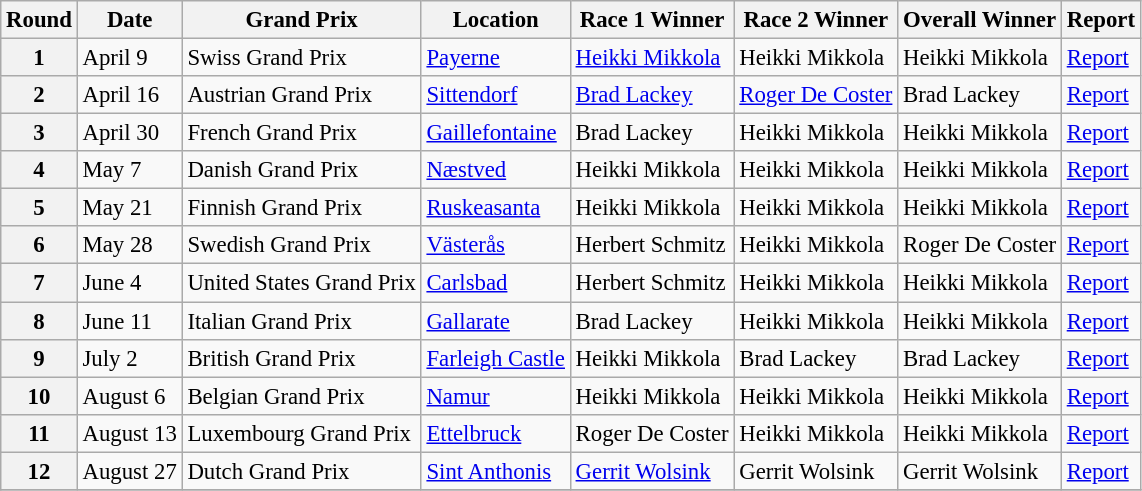<table class="wikitable" style="font-size: 95%;">
<tr>
<th align=center>Round</th>
<th align=center>Date</th>
<th align=center>Grand Prix</th>
<th align=center>Location</th>
<th align=center>Race 1 Winner</th>
<th align=center>Race 2 Winner</th>
<th align=center>Overall Winner</th>
<th align=center>Report</th>
</tr>
<tr>
<th>1</th>
<td>April 9</td>
<td> Swiss Grand Prix</td>
<td><a href='#'>Payerne</a></td>
<td> <a href='#'>Heikki Mikkola</a></td>
<td> Heikki Mikkola</td>
<td> Heikki Mikkola</td>
<td><a href='#'>Report</a></td>
</tr>
<tr>
<th>2</th>
<td>April 16</td>
<td> Austrian Grand Prix</td>
<td><a href='#'>Sittendorf</a></td>
<td> <a href='#'>Brad Lackey</a></td>
<td> <a href='#'>Roger De Coster</a></td>
<td> Brad Lackey</td>
<td><a href='#'>Report</a></td>
</tr>
<tr>
<th>3</th>
<td>April 30</td>
<td> French Grand Prix</td>
<td><a href='#'>Gaillefontaine</a></td>
<td> Brad Lackey</td>
<td> Heikki Mikkola</td>
<td> Heikki Mikkola</td>
<td><a href='#'>Report</a></td>
</tr>
<tr>
<th>4</th>
<td>May 7</td>
<td> Danish Grand Prix</td>
<td><a href='#'>Næstved</a></td>
<td> Heikki Mikkola</td>
<td> Heikki Mikkola</td>
<td> Heikki Mikkola</td>
<td><a href='#'>Report</a></td>
</tr>
<tr>
<th>5</th>
<td>May 21</td>
<td> Finnish Grand Prix</td>
<td><a href='#'>Ruskeasanta</a></td>
<td> Heikki Mikkola</td>
<td> Heikki Mikkola</td>
<td> Heikki Mikkola</td>
<td><a href='#'>Report</a></td>
</tr>
<tr>
<th>6</th>
<td>May 28</td>
<td> Swedish Grand Prix</td>
<td><a href='#'>Västerås</a></td>
<td> Herbert Schmitz</td>
<td> Heikki Mikkola</td>
<td> Roger De Coster</td>
<td><a href='#'>Report</a></td>
</tr>
<tr>
<th>7</th>
<td>June 4</td>
<td> United States Grand Prix</td>
<td><a href='#'>Carlsbad</a></td>
<td> Herbert Schmitz</td>
<td> Heikki Mikkola</td>
<td> Heikki Mikkola</td>
<td><a href='#'>Report</a></td>
</tr>
<tr>
<th>8</th>
<td>June 11</td>
<td> Italian Grand Prix</td>
<td><a href='#'>Gallarate</a></td>
<td> Brad Lackey</td>
<td> Heikki Mikkola</td>
<td> Heikki Mikkola</td>
<td><a href='#'>Report</a></td>
</tr>
<tr>
<th>9</th>
<td>July 2</td>
<td> British Grand Prix</td>
<td><a href='#'>Farleigh Castle</a></td>
<td> Heikki Mikkola</td>
<td> Brad Lackey</td>
<td> Brad Lackey</td>
<td><a href='#'>Report</a></td>
</tr>
<tr>
<th>10</th>
<td>August 6</td>
<td> Belgian Grand Prix</td>
<td><a href='#'>Namur</a></td>
<td> Heikki Mikkola</td>
<td> Heikki Mikkola</td>
<td> Heikki Mikkola</td>
<td><a href='#'>Report</a></td>
</tr>
<tr>
<th>11</th>
<td>August 13</td>
<td> Luxembourg Grand Prix</td>
<td><a href='#'>Ettelbruck</a></td>
<td> Roger De Coster</td>
<td> Heikki Mikkola</td>
<td> Heikki Mikkola</td>
<td><a href='#'>Report</a></td>
</tr>
<tr>
<th>12</th>
<td>August 27</td>
<td> Dutch Grand Prix</td>
<td><a href='#'>Sint Anthonis</a></td>
<td> <a href='#'>Gerrit Wolsink</a></td>
<td> Gerrit Wolsink</td>
<td> Gerrit Wolsink</td>
<td><a href='#'>Report</a></td>
</tr>
<tr>
</tr>
</table>
